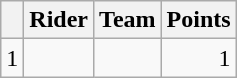<table class="wikitable">
<tr>
<th></th>
<th>Rider</th>
<th>Team</th>
<th>Points</th>
</tr>
<tr>
<td>1</td>
<td></td>
<td></td>
<td align=right>1</td>
</tr>
</table>
